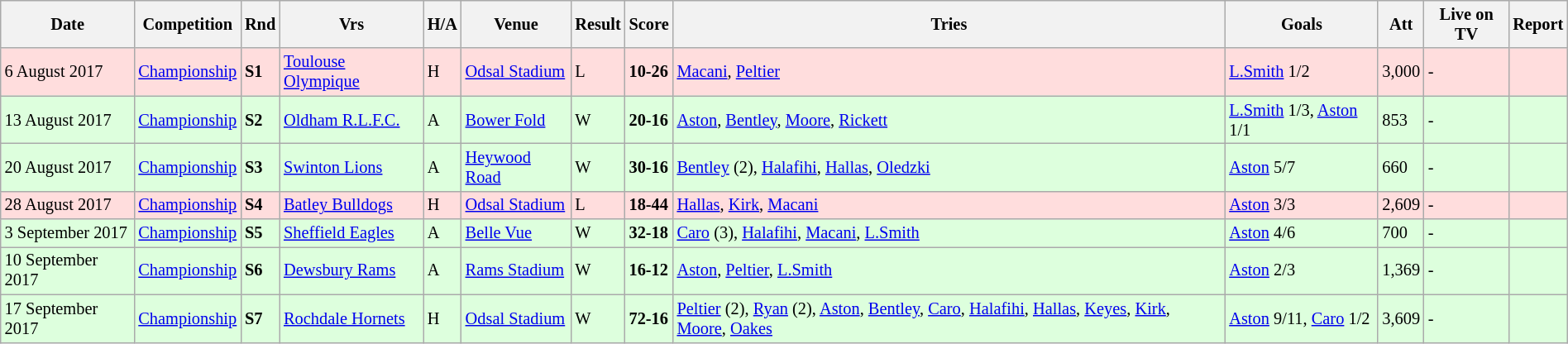<table class="wikitable"  style="font-size:85%; width:100%;">
<tr>
<th>Date</th>
<th>Competition</th>
<th>Rnd</th>
<th>Vrs</th>
<th>H/A</th>
<th>Venue</th>
<th>Result</th>
<th>Score</th>
<th>Tries</th>
<th>Goals</th>
<th>Att</th>
<th>Live on TV</th>
<th>Report</th>
</tr>
<tr style="background:#ffdddd;" width=20 | >
<td>6 August 2017</td>
<td><a href='#'>Championship</a></td>
<td><strong>S1</strong></td>
<td><a href='#'>Toulouse Olympique</a></td>
<td>H</td>
<td><a href='#'>Odsal Stadium</a></td>
<td>L</td>
<td><strong>10-26</strong></td>
<td><a href='#'>Macani</a>, <a href='#'>Peltier</a></td>
<td><a href='#'>L.Smith</a> 1/2</td>
<td>3,000</td>
<td>-</td>
<td></td>
</tr>
<tr style="background:#ddffdd;" width=20 | >
<td>13 August 2017</td>
<td><a href='#'>Championship</a></td>
<td><strong>S2</strong></td>
<td><a href='#'>Oldham R.L.F.C.</a></td>
<td>A</td>
<td><a href='#'>Bower Fold</a></td>
<td>W</td>
<td><strong>20-16</strong></td>
<td><a href='#'>Aston</a>, <a href='#'>Bentley</a>, <a href='#'>Moore</a>, <a href='#'>Rickett</a></td>
<td><a href='#'>L.Smith</a> 1/3, <a href='#'>Aston</a> 1/1</td>
<td>853</td>
<td>-</td>
<td></td>
</tr>
<tr style="background:#ddffdd;" width=20 | >
<td>20 August 2017</td>
<td><a href='#'>Championship</a></td>
<td><strong>S3</strong></td>
<td><a href='#'>Swinton Lions</a></td>
<td>A</td>
<td><a href='#'>Heywood Road</a></td>
<td>W</td>
<td><strong>30-16</strong></td>
<td><a href='#'>Bentley</a> (2), <a href='#'>Halafihi</a>, <a href='#'>Hallas</a>, <a href='#'>Oledzki</a></td>
<td><a href='#'>Aston</a> 5/7</td>
<td>660</td>
<td>-</td>
<td></td>
</tr>
<tr style="background:#ffdddd;" width=20 | >
<td>28 August 2017</td>
<td><a href='#'>Championship</a></td>
<td><strong>S4</strong></td>
<td><a href='#'>Batley Bulldogs</a></td>
<td>H</td>
<td><a href='#'>Odsal Stadium</a></td>
<td>L</td>
<td><strong>18-44</strong></td>
<td><a href='#'>Hallas</a>, <a href='#'>Kirk</a>, <a href='#'>Macani</a></td>
<td><a href='#'>Aston</a> 3/3</td>
<td>2,609</td>
<td>-</td>
<td></td>
</tr>
<tr style="background:#ddffdd;" width=20 | >
<td>3 September 2017</td>
<td><a href='#'>Championship</a></td>
<td><strong>S5</strong></td>
<td><a href='#'>Sheffield Eagles</a></td>
<td>A</td>
<td><a href='#'>Belle Vue</a></td>
<td>W</td>
<td><strong>32-18</strong></td>
<td><a href='#'>Caro</a> (3), <a href='#'>Halafihi</a>, <a href='#'>Macani</a>, <a href='#'>L.Smith</a></td>
<td><a href='#'>Aston</a> 4/6</td>
<td>700</td>
<td>-</td>
<td></td>
</tr>
<tr style="background:#ddffdd;" width=20 | >
<td>10 September 2017</td>
<td><a href='#'>Championship</a></td>
<td><strong>S6</strong></td>
<td><a href='#'>Dewsbury Rams</a></td>
<td>A</td>
<td><a href='#'>Rams Stadium</a></td>
<td>W</td>
<td><strong>16-12</strong></td>
<td><a href='#'>Aston</a>, <a href='#'>Peltier</a>, <a href='#'>L.Smith</a></td>
<td><a href='#'>Aston</a> 2/3</td>
<td>1,369</td>
<td>-</td>
<td></td>
</tr>
<tr style="background:#ddffdd;" width=20 | >
<td>17 September 2017</td>
<td><a href='#'>Championship</a></td>
<td><strong>S7</strong></td>
<td><a href='#'>Rochdale Hornets</a></td>
<td>H</td>
<td><a href='#'>Odsal Stadium</a></td>
<td>W</td>
<td><strong>72-16</strong></td>
<td><a href='#'>Peltier</a> (2), <a href='#'>Ryan</a> (2), <a href='#'>Aston</a>, <a href='#'>Bentley</a>, <a href='#'>Caro</a>, <a href='#'>Halafihi</a>, <a href='#'>Hallas</a>, <a href='#'>Keyes</a>, <a href='#'>Kirk</a>, <a href='#'>Moore</a>, <a href='#'>Oakes</a></td>
<td><a href='#'>Aston</a> 9/11, <a href='#'>Caro</a> 1/2</td>
<td>3,609</td>
<td>-</td>
<td></td>
</tr>
</table>
